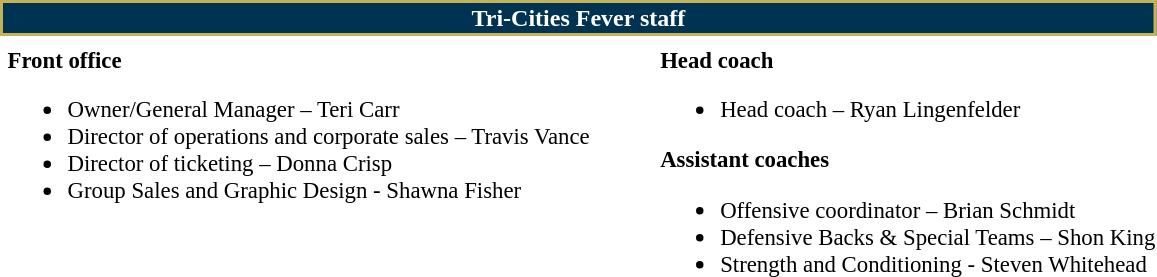<table class="toccolours" style="text-align: left;">
<tr>
<th colspan="7" style="background:#003352; color:white; text-align: center; border:2px solid #C5B358;"><strong>Tri-Cities Fever staff</strong></th>
</tr>
<tr>
<td colspan=7 align="right"></td>
</tr>
<tr>
<td valign="top"></td>
<td style="font-size: 95%;" valign="top"><strong>Front office</strong><br><ul><li>Owner/General Manager – Teri Carr</li><li>Director of operations and corporate sales – Travis Vance</li><li>Director of ticketing – Donna Crisp</li><li>Group Sales and Graphic Design - Shawna Fisher</li></ul></td>
<td width="35"> </td>
<td valign="top"></td>
<td style="font-size: 95%;" valign="top"><strong>Head coach</strong><br><ul><li>Head coach – Ryan Lingenfelder</li></ul><strong>Assistant coaches</strong><ul><li>Offensive coordinator – Brian Schmidt</li><li>Defensive Backs & Special Teams – Shon King</li><li>Strength and Conditioning - Steven Whitehead</li></ul></td>
</tr>
</table>
